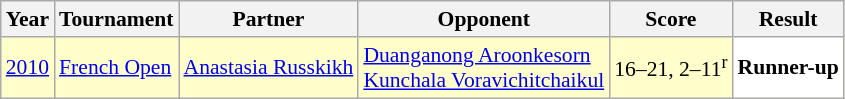<table class="sortable wikitable" style="font-size: 90%;">
<tr>
<th>Year</th>
<th>Tournament</th>
<th>Partner</th>
<th>Opponent</th>
<th>Score</th>
<th>Result</th>
</tr>
<tr style="background:#FFFFCC">
<td align="center"><a href='#'>2010</a></td>
<td align="left"><a href='#'>French Open</a></td>
<td align="left"> <a href='#'>Anastasia Russkikh</a></td>
<td align="left"> <a href='#'>Duanganong Aroonkesorn</a><br> <a href='#'>Kunchala Voravichitchaikul</a></td>
<td align="left">16–21, 2–11<sup>r</sup></td>
<td style="text-align: left; background:white"> <strong>Runner-up</strong></td>
</tr>
</table>
